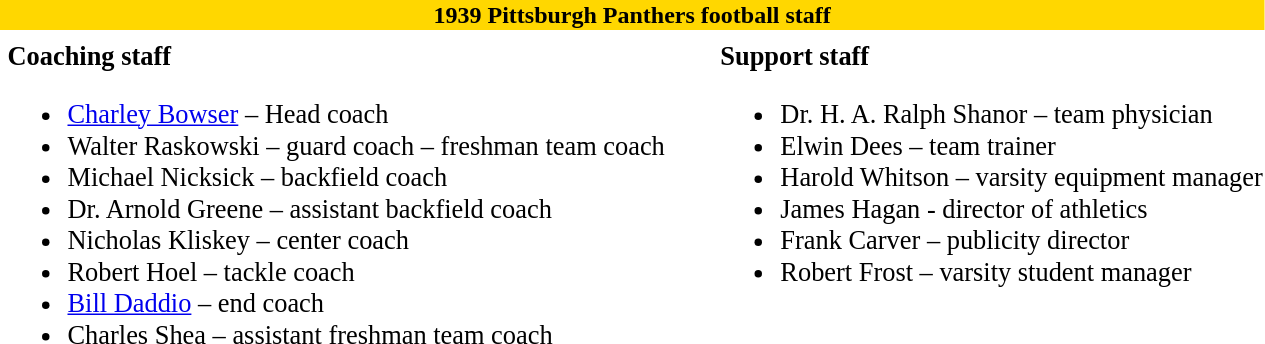<table class="toccolours" style="text-align: left;">
<tr>
<th colspan="10" style="background:gold; color:dark blue; text-align: center;"><strong>1939 Pittsburgh Panthers football staff</strong></th>
</tr>
<tr>
<td colspan="10" align="right"></td>
</tr>
<tr>
<td valign="top"></td>
<td style="font-size: 110%;" valign="top"><strong>Coaching staff</strong><br><ul><li><a href='#'>Charley Bowser</a> – Head coach</li><li>Walter Raskowski – guard coach – freshman team coach</li><li>Michael Nicksick – backfield coach</li><li>Dr. Arnold Greene – assistant backfield coach</li><li>Nicholas Kliskey – center coach</li><li>Robert Hoel – tackle coach</li><li><a href='#'>Bill Daddio</a> – end coach</li><li>Charles Shea – assistant freshman team coach</li></ul></td>
<td width="25"></td>
<td valign="top"></td>
<td style="font-size: 110%;" valign="top"><strong>Support staff</strong><br><ul><li>Dr. H. A. Ralph Shanor – team physician</li><li>Elwin Dees – team trainer</li><li>Harold Whitson – varsity equipment manager</li><li>James Hagan - director of athletics</li><li>Frank Carver – publicity director</li><li>Robert Frost – varsity student manager</li></ul></td>
</tr>
</table>
